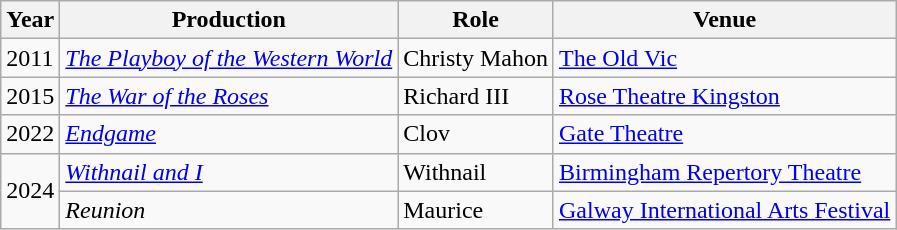<table class="wikitable">
<tr>
<th>Year</th>
<th>Production</th>
<th>Role</th>
<th>Venue</th>
</tr>
<tr>
<td>2011</td>
<td><em><a href='#'>The Playboy of the Western World</a></em></td>
<td>Christy Mahon</td>
<td><a href='#'>The Old Vic</a></td>
</tr>
<tr>
<td>2015</td>
<td><a href='#'><em>The War of the Roses</em></a></td>
<td>Richard III</td>
<td><a href='#'>Rose Theatre Kingston</a></td>
</tr>
<tr>
<td>2022</td>
<td><a href='#'><em>Endgame</em></a></td>
<td>Clov</td>
<td><a href='#'>Gate Theatre</a></td>
</tr>
<tr>
<td rowspan="2">2024</td>
<td><a href='#'><em>Withnail and I</em></a></td>
<td>Withnail</td>
<td><a href='#'>Birmingham Repertory Theatre</a></td>
</tr>
<tr>
<td><em>Reunion</em></td>
<td>Maurice</td>
<td><a href='#'>Galway International Arts Festival</a></td>
</tr>
</table>
